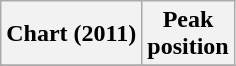<table class="wikitable plainrowheaders" style="text-align:center">
<tr>
<th scope="col">Chart (2011)</th>
<th scope="col">Peak<br>position</th>
</tr>
<tr>
</tr>
</table>
